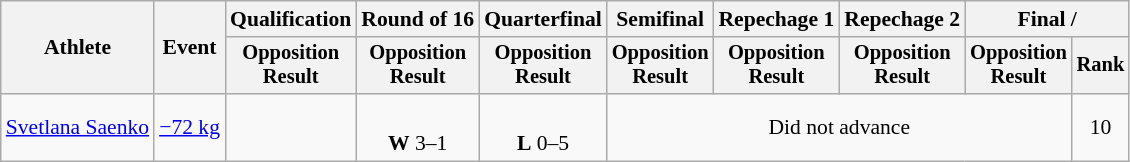<table class="wikitable" style="font-size:90%">
<tr>
<th rowspan="2">Athlete</th>
<th rowspan="2">Event</th>
<th>Qualification</th>
<th>Round of 16</th>
<th>Quarterfinal</th>
<th>Semifinal</th>
<th>Repechage 1</th>
<th>Repechage 2</th>
<th colspan=2>Final / </th>
</tr>
<tr style="font-size: 95%">
<th>Opposition<br>Result</th>
<th>Opposition<br>Result</th>
<th>Opposition<br>Result</th>
<th>Opposition<br>Result</th>
<th>Opposition<br>Result</th>
<th>Opposition<br>Result</th>
<th>Opposition<br>Result</th>
<th>Rank</th>
</tr>
<tr align=center>
<td align=left><a href='#'>Svetlana Saenko</a></td>
<td align=left><a href='#'>−72 kg</a></td>
<td></td>
<td><br><strong>W</strong> 3–1 <sup></sup></td>
<td><br><strong>L</strong> 0–5 <sup></sup></td>
<td colspan=4>Did not advance</td>
<td>10</td>
</tr>
</table>
